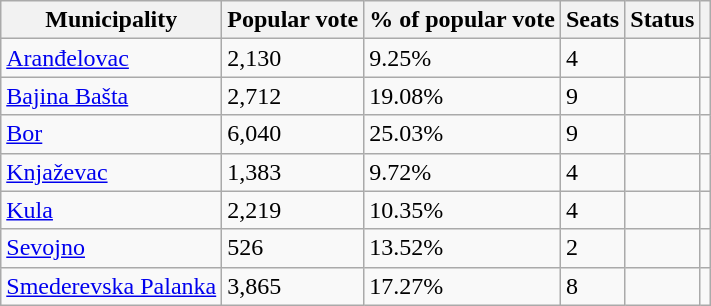<table class="wikitable">
<tr>
<th>Municipality</th>
<th>Popular vote</th>
<th>% of popular vote</th>
<th>Seats</th>
<th>Status</th>
<th></th>
</tr>
<tr>
<td><a href='#'>Aranđelovac</a></td>
<td>2,130</td>
<td>9.25%</td>
<td>4</td>
<td></td>
<td></td>
</tr>
<tr>
<td><a href='#'>Bajina Bašta</a></td>
<td>2,712</td>
<td>19.08%</td>
<td>9</td>
<td></td>
<td></td>
</tr>
<tr>
<td><a href='#'>Bor</a></td>
<td>6,040</td>
<td>25.03%</td>
<td>9</td>
<td></td>
<td></td>
</tr>
<tr>
<td><a href='#'>Knjaževac</a></td>
<td>1,383</td>
<td>9.72%</td>
<td>4</td>
<td></td>
<td></td>
</tr>
<tr>
<td><a href='#'>Kula</a></td>
<td>2,219</td>
<td>10.35%</td>
<td>4</td>
<td></td>
<td></td>
</tr>
<tr>
<td><a href='#'>Sevojno</a></td>
<td>526</td>
<td>13.52%</td>
<td>2</td>
<td></td>
<td></td>
</tr>
<tr>
<td><a href='#'>Smederevska Palanka</a></td>
<td>3,865</td>
<td>17.27%</td>
<td>8</td>
<td></td>
<td></td>
</tr>
</table>
